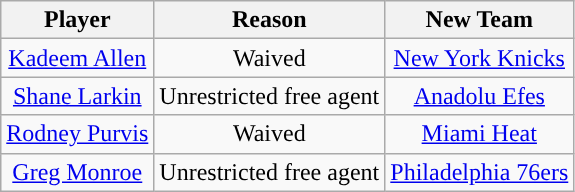<table class="wikitable sortable sortable">
<tr>
<th>Player</th>
<th>Reason</th>
<th>New Team</th>
</tr>
<tr style="text-align: center">
<td><a href='#'>Kadeem Allen</a></td>
<td>Waived</td>
<td><a href='#'>New York Knicks</a></td>
</tr>
<tr style="text-align: center">
<td><a href='#'>Shane Larkin</a></td>
<td>Unrestricted free agent</td>
<td> <a href='#'>Anadolu Efes</a></td>
</tr>
<tr style="text-align: center">
<td><a href='#'>Rodney Purvis</a></td>
<td>Waived</td>
<td><a href='#'>Miami Heat</a></td>
</tr>
<tr style="text-align: center">
<td><a href='#'>Greg Monroe</a></td>
<td>Unrestricted free agent</td>
<td><a href='#'>Philadelphia 76ers</a></td>
</tr>
</table>
